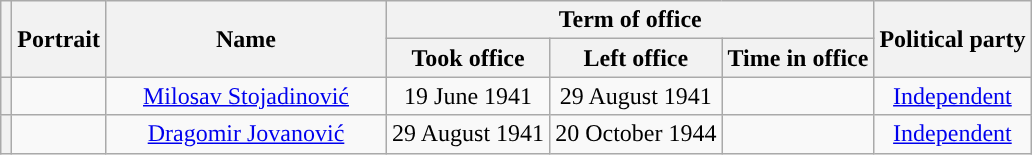<table class="wikitable" style="text-align:center;">
<tr>
<th rowspan=2></th>
<th rowspan=2>Portrait</th>
<th rowspan=2 width=180>Name<br></th>
<th colspan=3>Term of office</th>
<th rowspan=2>Political party</th>
</tr>
<tr>
<th>Took office</th>
<th>Left office</th>
<th>Time in office</th>
</tr>
<tr>
<th style="background:"></th>
<td></td>
<td><a href='#'>Milosav Stojadinović</a></td>
<td>19 June 1941</td>
<td>29 August 1941</td>
<td></td>
<td><a href='#'>Independent</a></td>
</tr>
<tr>
<th style="background:"></th>
<td></td>
<td><a href='#'>Dragomir Jovanović</a><br></td>
<td>29 August 1941</td>
<td>20 October 1944</td>
<td></td>
<td><a href='#'>Independent</a></td>
</tr>
</table>
